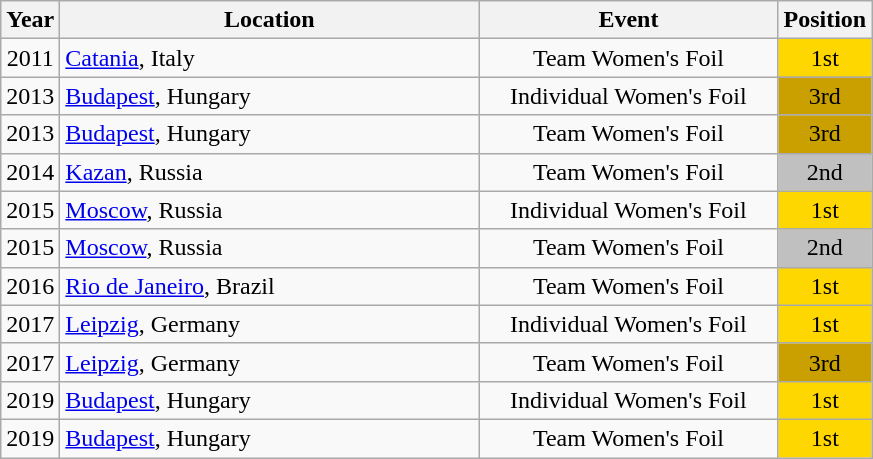<table class="wikitable" style="text-align:center;">
<tr>
<th>Year</th>
<th style="width:17em">Location</th>
<th style="width:12em">Event</th>
<th>Position</th>
</tr>
<tr>
<td>2011</td>
<td rowspan="1" align="left"> <a href='#'>Catania</a>, Italy</td>
<td>Team Women's Foil</td>
<td bgcolor="gold">1st</td>
</tr>
<tr>
<td>2013</td>
<td rowspan="1" align="left"> <a href='#'>Budapest</a>, Hungary</td>
<td>Individual Women's Foil</td>
<td bgcolor="caramel">3rd</td>
</tr>
<tr>
<td>2013</td>
<td rowspan="1" align="left"> <a href='#'>Budapest</a>, Hungary</td>
<td>Team Women's Foil</td>
<td bgcolor="caramel">3rd</td>
</tr>
<tr>
<td>2014</td>
<td rowspan="1" align="left"> <a href='#'>Kazan</a>, Russia</td>
<td>Team Women's Foil</td>
<td bgcolor="silver">2nd</td>
</tr>
<tr>
<td>2015</td>
<td rowspan="1" align="left"> <a href='#'>Moscow</a>, Russia</td>
<td>Individual Women's Foil</td>
<td bgcolor="gold">1st</td>
</tr>
<tr>
<td>2015</td>
<td rowspan="1" align="left"> <a href='#'>Moscow</a>, Russia</td>
<td>Team Women's Foil</td>
<td bgcolor="silver">2nd</td>
</tr>
<tr>
<td>2016</td>
<td rowspan="1" align="left"> <a href='#'>Rio de Janeiro</a>, Brazil</td>
<td>Team Women's Foil</td>
<td bgcolor="gold">1st</td>
</tr>
<tr>
<td>2017</td>
<td rowspan="1" align="left"> <a href='#'>Leipzig</a>, Germany</td>
<td>Individual Women's Foil</td>
<td bgcolor="gold">1st</td>
</tr>
<tr>
<td rowspan="1">2017</td>
<td rowspan="1" align="left"> <a href='#'>Leipzig</a>, Germany</td>
<td>Team Women's Foil</td>
<td bgcolor="caramel">3rd</td>
</tr>
<tr>
<td>2019</td>
<td rowspan="1" align="left"> <a href='#'>Budapest</a>, Hungary</td>
<td>Individual Women's Foil</td>
<td bgcolor="gold">1st</td>
</tr>
<tr>
<td>2019</td>
<td rowspan="1" align="left"> <a href='#'>Budapest</a>, Hungary</td>
<td>Team Women's Foil</td>
<td bgcolor="gold">1st</td>
</tr>
</table>
